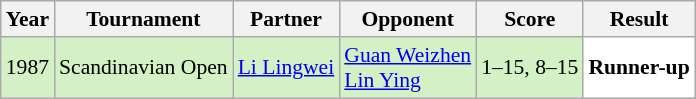<table class="sortable wikitable" style="font-size: 90%;">
<tr>
<th>Year</th>
<th>Tournament</th>
<th>Partner</th>
<th>Opponent</th>
<th>Score</th>
<th>Result</th>
</tr>
<tr style="background:#D4F1C5">
<td align="center">1987</td>
<td align="left">Scandinavian Open</td>
<td align="left"> <a href='#'>Li Lingwei</a></td>
<td align="left"> <a href='#'>Guan Weizhen</a> <br> <a href='#'>Lin Ying</a></td>
<td align="left">1–15, 8–15</td>
<td style="text-align:left; background:white"> <strong>Runner-up</strong></td>
</tr>
</table>
